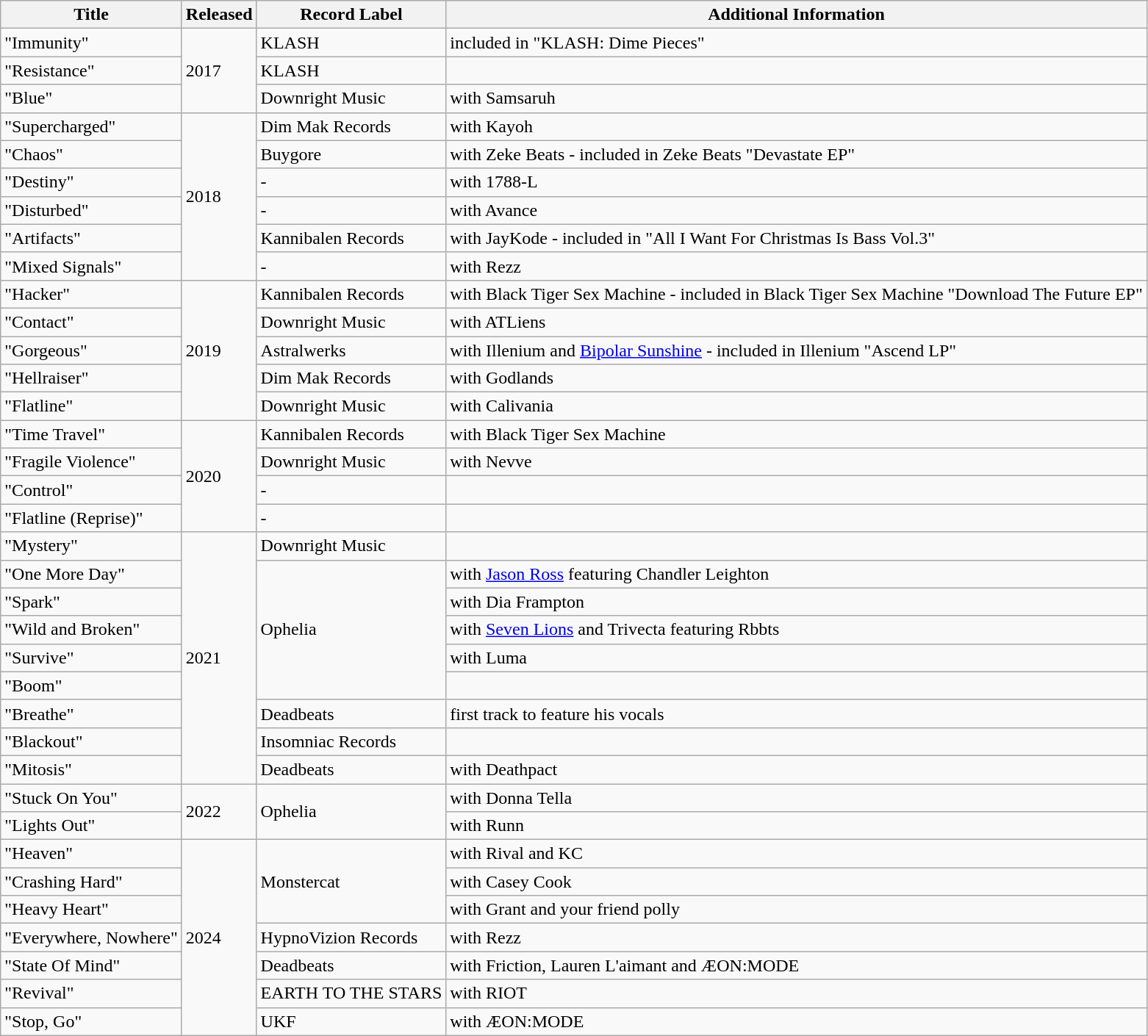<table class="wikitable plainrowheaders">
<tr>
<th>Title</th>
<th>Released</th>
<th>Record Label</th>
<th>Additional Information</th>
</tr>
<tr>
<td>"Immunity"</td>
<td rowspan="3">2017</td>
<td>KLASH</td>
<td>included in "KLASH: Dime Pieces"</td>
</tr>
<tr>
<td>"Resistance"</td>
<td>KLASH</td>
<td></td>
</tr>
<tr>
<td>"Blue"</td>
<td>Downright Music</td>
<td>with Samsaruh</td>
</tr>
<tr>
<td>"Supercharged"</td>
<td rowspan="6">2018</td>
<td>Dim Mak Records</td>
<td>with Kayoh</td>
</tr>
<tr>
<td>"Chaos"</td>
<td>Buygore</td>
<td>with Zeke Beats - included in Zeke Beats "Devastate EP"</td>
</tr>
<tr>
<td>"Destiny"</td>
<td>-</td>
<td>with 1788-L</td>
</tr>
<tr>
<td>"Disturbed"</td>
<td>-</td>
<td>with Avance</td>
</tr>
<tr>
<td>"Artifacts"</td>
<td>Kannibalen Records</td>
<td>with JayKode - included in "All I Want For Christmas Is Bass Vol.3"</td>
</tr>
<tr>
<td>"Mixed Signals"</td>
<td>-</td>
<td>with Rezz</td>
</tr>
<tr>
<td>"Hacker"</td>
<td rowspan="5">2019</td>
<td>Kannibalen Records</td>
<td>with Black Tiger Sex Machine - included in Black Tiger Sex Machine "Download The Future EP"</td>
</tr>
<tr>
<td>"Contact"</td>
<td>Downright Music</td>
<td>with ATLiens</td>
</tr>
<tr>
<td>"Gorgeous"</td>
<td>Astralwerks</td>
<td>with Illenium and <a href='#'>Bipolar Sunshine</a> - included in Illenium "Ascend LP"</td>
</tr>
<tr>
<td>"Hellraiser"</td>
<td>Dim Mak Records</td>
<td>with Godlands</td>
</tr>
<tr>
<td>"Flatline"</td>
<td>Downright Music</td>
<td>with Calivania</td>
</tr>
<tr>
<td>"Time Travel"</td>
<td rowspan="4">2020</td>
<td>Kannibalen Records</td>
<td>with Black Tiger Sex Machine</td>
</tr>
<tr>
<td>"Fragile Violence"</td>
<td>Downright Music</td>
<td>with Nevve</td>
</tr>
<tr>
<td>"Control"</td>
<td>-</td>
<td></td>
</tr>
<tr>
<td>"Flatline (Reprise)"</td>
<td>-</td>
<td></td>
</tr>
<tr>
<td>"Mystery"</td>
<td rowspan="9">2021</td>
<td>Downright Music</td>
<td></td>
</tr>
<tr>
<td>"One More Day"</td>
<td rowspan="5">Ophelia</td>
<td>with <a href='#'>Jason Ross</a> featuring Chandler Leighton</td>
</tr>
<tr>
<td>"Spark"</td>
<td>with Dia Frampton</td>
</tr>
<tr>
<td>"Wild and Broken"</td>
<td>with <a href='#'>Seven Lions</a> and Trivecta featuring Rbbts</td>
</tr>
<tr>
<td>"Survive"</td>
<td>with Luma</td>
</tr>
<tr>
<td>"Boom"</td>
</tr>
<tr>
<td>"Breathe"</td>
<td>Deadbeats</td>
<td>first track to feature his vocals</td>
</tr>
<tr>
<td>"Blackout"</td>
<td>Insomniac Records</td>
<td></td>
</tr>
<tr>
<td>"Mitosis"</td>
<td>Deadbeats</td>
<td>with Deathpact</td>
</tr>
<tr>
<td>"Stuck On You"</td>
<td rowspan="2">2022</td>
<td rowspan="2">Ophelia</td>
<td>with Donna Tella</td>
</tr>
<tr>
<td>"Lights Out"</td>
<td>with Runn</td>
</tr>
<tr>
<td>"Heaven"</td>
<td rowspan="7">2024</td>
<td rowspan="3">Monstercat</td>
<td>with Rival and KC</td>
</tr>
<tr>
<td>"Crashing Hard"</td>
<td>with Casey Cook</td>
</tr>
<tr>
<td>"Heavy Heart"</td>
<td>with Grant and your friend polly</td>
</tr>
<tr>
<td>"Everywhere, Nowhere"</td>
<td>HypnoVizion Records</td>
<td>with Rezz</td>
</tr>
<tr>
<td>"State Of Mind"</td>
<td>Deadbeats</td>
<td>with Friction, Lauren L'aimant and ÆON:MODE</td>
</tr>
<tr>
<td>"Revival"</td>
<td>EARTH TO THE STARS</td>
<td>with RIOT</td>
</tr>
<tr>
<td>"Stop, Go"</td>
<td>UKF</td>
<td>with ÆON:MODE</td>
</tr>
</table>
